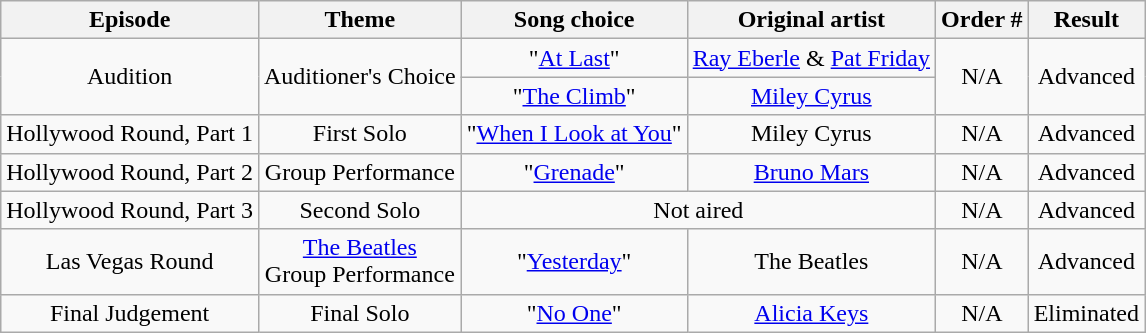<table class="wikitable" style="text-align: center;">
<tr>
<th>Episode</th>
<th>Theme</th>
<th>Song choice</th>
<th>Original artist</th>
<th>Order #</th>
<th>Result</th>
</tr>
<tr>
<td rowspan=2>Audition</td>
<td rowspan=2>Auditioner's Choice</td>
<td>"<a href='#'>At Last</a>"</td>
<td><a href='#'>Ray Eberle</a> & <a href='#'>Pat Friday</a></td>
<td rowspan=2>N/A</td>
<td rowspan=2>Advanced</td>
</tr>
<tr>
<td>"<a href='#'>The Climb</a>"</td>
<td><a href='#'>Miley Cyrus</a></td>
</tr>
<tr>
<td>Hollywood Round, Part 1</td>
<td>First Solo</td>
<td>"<a href='#'>When I Look at You</a>"</td>
<td>Miley Cyrus</td>
<td>N/A</td>
<td>Advanced</td>
</tr>
<tr>
<td>Hollywood Round, Part 2</td>
<td>Group Performance</td>
<td>"<a href='#'>Grenade</a>"</td>
<td><a href='#'>Bruno Mars</a></td>
<td>N/A</td>
<td>Advanced</td>
</tr>
<tr>
<td>Hollywood Round, Part 3</td>
<td>Second Solo</td>
<td colspan=2>Not aired</td>
<td>N/A</td>
<td>Advanced</td>
</tr>
<tr>
<td>Las Vegas Round</td>
<td><a href='#'>The Beatles</a> <br> Group Performance <br></td>
<td>"<a href='#'>Yesterday</a>"</td>
<td>The Beatles</td>
<td>N/A</td>
<td>Advanced</td>
</tr>
<tr>
<td>Final Judgement</td>
<td>Final Solo</td>
<td>"<a href='#'>No One</a>"</td>
<td><a href='#'>Alicia Keys</a></td>
<td>N/A</td>
<td>Eliminated</td>
</tr>
</table>
